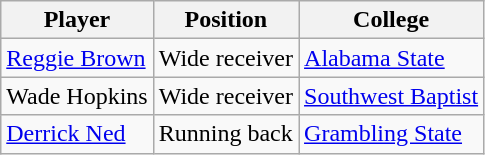<table class="wikitable">
<tr>
<th>Player</th>
<th>Position</th>
<th>College</th>
</tr>
<tr>
<td><a href='#'>Reggie Brown</a></td>
<td>Wide receiver</td>
<td><a href='#'>Alabama State</a></td>
</tr>
<tr>
<td>Wade Hopkins</td>
<td>Wide receiver</td>
<td><a href='#'>Southwest Baptist</a></td>
</tr>
<tr>
<td><a href='#'>Derrick Ned</a></td>
<td>Running back</td>
<td><a href='#'>Grambling State</a></td>
</tr>
</table>
